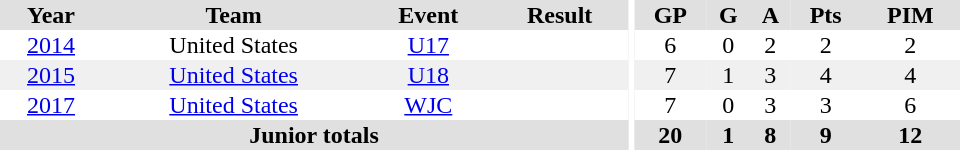<table border="0" cellpadding="1" cellspacing="0" ID="Table3" style="text-align:center; width:40em">
<tr bgcolor="#e0e0e0">
<th>Year</th>
<th>Team</th>
<th>Event</th>
<th>Result</th>
<th rowspan="99" bgcolor="#ffffff"></th>
<th>GP</th>
<th>G</th>
<th>A</th>
<th>Pts</th>
<th>PIM</th>
</tr>
<tr>
<td><a href='#'>2014</a></td>
<td>United States</td>
<td><a href='#'>U17</a></td>
<td></td>
<td>6</td>
<td>0</td>
<td>2</td>
<td>2</td>
<td>2</td>
</tr>
<tr bgcolor="#f0f0f0">
<td><a href='#'>2015</a></td>
<td><a href='#'>United States</a></td>
<td><a href='#'>U18</a></td>
<td></td>
<td>7</td>
<td>1</td>
<td>3</td>
<td>4</td>
<td>4</td>
</tr>
<tr>
<td><a href='#'>2017</a></td>
<td><a href='#'>United States</a></td>
<td><a href='#'>WJC</a></td>
<td></td>
<td>7</td>
<td>0</td>
<td>3</td>
<td>3</td>
<td>6</td>
</tr>
<tr bgcolor="#e0e0e0">
<th colspan="4">Junior totals</th>
<th>20</th>
<th>1</th>
<th>8</th>
<th>9</th>
<th>12</th>
</tr>
</table>
